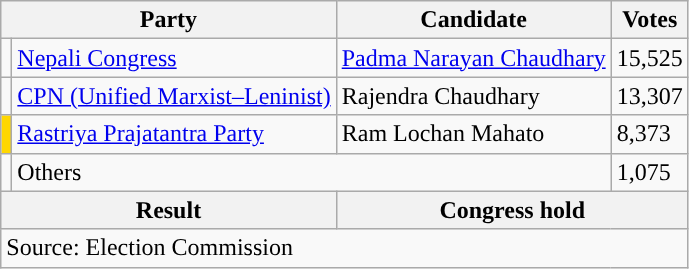<table class="wikitable">
<tr>
<th colspan="2">Party</th>
<th>Candidate</th>
<th>Votes</th>
</tr>
<tr>
<td style="background-color:"></td>
<td><a href='#'>Nepali Congress</a></td>
<td><a href='#'>Padma Narayan Chaudhary</a></td>
<td>15,525</td>
</tr>
<tr>
<td style="background-color:"></td>
<td><a href='#'>CPN (Unified Marxist–Leninist)</a></td>
<td>Rajendra Chaudhary</td>
<td>13,307</td>
</tr>
<tr>
<td style="background-color:gold"></td>
<td><a href='#'>Rastriya Prajatantra Party</a></td>
<td>Ram Lochan Mahato</td>
<td>8,373</td>
</tr>
<tr>
<td></td>
<td colspan="2">Others</td>
<td>1,075</td>
</tr>
<tr>
<th colspan="2">Result</th>
<th colspan="2">Congress hold</th>
</tr>
<tr>
<td colspan="4">Source: Election Commission</td>
</tr>
</table>
